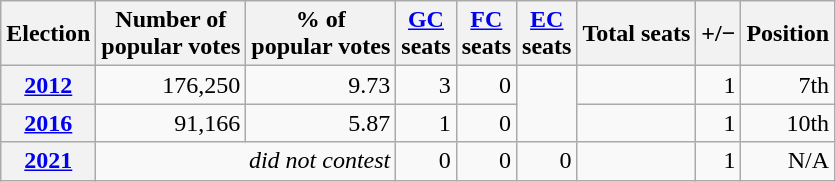<table class="wikitable" style="text-align: right;">
<tr align=center>
<th><strong>Election</strong></th>
<th>Number of<br>popular votes</th>
<th>% of<br>popular votes</th>
<th><a href='#'>GC</a><br>seats</th>
<th><a href='#'>FC</a><br>seats</th>
<th><a href='#'>EC</a><br>seats</th>
<th>Total seats</th>
<th>+/−</th>
<th>Position</th>
</tr>
<tr>
<th><a href='#'>2012</a></th>
<td>176,250</td>
<td>9.73</td>
<td>3</td>
<td>0</td>
<td rowspan="2"></td>
<td></td>
<td>1</td>
<td>7th</td>
</tr>
<tr>
<th><a href='#'>2016</a></th>
<td>91,166</td>
<td>5.87</td>
<td>1</td>
<td>0</td>
<td></td>
<td>1</td>
<td>10th</td>
</tr>
<tr>
<th><a href='#'>2021</a></th>
<td colspan="2"><em>did not contest</em></td>
<td>0</td>
<td>0</td>
<td>0</td>
<td></td>
<td>1</td>
<td>N/A</td>
</tr>
</table>
